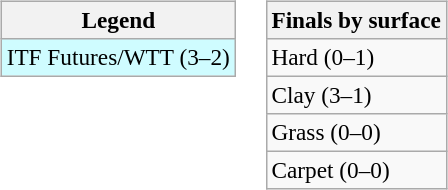<table>
<tr valign=top>
<td><br><table class=wikitable style=font-size:97%>
<tr>
<th>Legend</th>
</tr>
<tr bgcolor=cffcff>
<td>ITF Futures/WTT (3–2)</td>
</tr>
</table>
</td>
<td><br><table class="wikitable" style=font-size:97%>
<tr>
<th>Finals by surface</th>
</tr>
<tr>
<td>Hard (0–1)</td>
</tr>
<tr>
<td>Clay (3–1)</td>
</tr>
<tr>
<td>Grass (0–0)</td>
</tr>
<tr>
<td>Carpet (0–0)</td>
</tr>
</table>
</td>
</tr>
</table>
